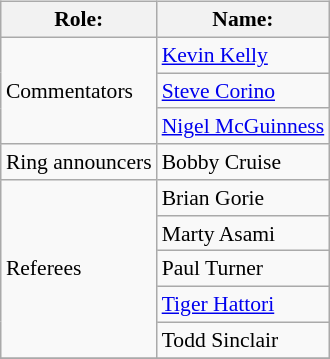<table class=wikitable style="font-size:90%; margin: 0.5em 0 0.5em 1em; float: right; clear: right;">
<tr>
<th>Role:</th>
<th>Name:</th>
</tr>
<tr>
<td rowspan=3>Commentators</td>
<td><a href='#'>Kevin Kelly</a></td>
</tr>
<tr>
<td><a href='#'>Steve Corino</a></td>
</tr>
<tr>
<td><a href='#'>Nigel McGuinness</a></td>
</tr>
<tr>
<td rowspan=1>Ring announcers</td>
<td>Bobby Cruise</td>
</tr>
<tr>
<td rowspan=5>Referees</td>
<td>Brian Gorie</td>
</tr>
<tr>
<td>Marty Asami</td>
</tr>
<tr>
<td>Paul Turner</td>
</tr>
<tr>
<td><a href='#'>Tiger Hattori</a></td>
</tr>
<tr>
<td>Todd Sinclair</td>
</tr>
<tr>
</tr>
</table>
